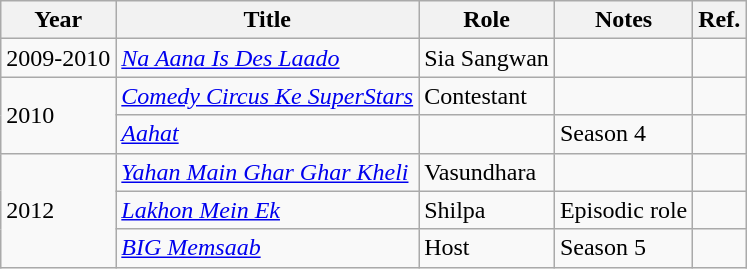<table class="wikitable sortable">
<tr>
<th>Year</th>
<th>Title</th>
<th>Role</th>
<th>Notes</th>
<th>Ref.</th>
</tr>
<tr>
<td>2009-2010</td>
<td><em><a href='#'>Na Aana Is Des Laado</a></em></td>
<td>Sia Sangwan</td>
<td></td>
<td></td>
</tr>
<tr>
<td rowspan="2">2010</td>
<td><em><a href='#'>Comedy Circus Ke SuperStars</a></em></td>
<td>Contestant</td>
<td></td>
<td></td>
</tr>
<tr>
<td><em><a href='#'>Aahat</a></em></td>
<td></td>
<td>Season 4</td>
<td></td>
</tr>
<tr>
<td rowspan="3">2012</td>
<td><em><a href='#'>Yahan Main Ghar Ghar Kheli</a></em></td>
<td>Vasundhara</td>
<td></td>
<td></td>
</tr>
<tr>
<td><em><a href='#'>Lakhon Mein Ek</a></em></td>
<td>Shilpa</td>
<td>Episodic role</td>
<td></td>
</tr>
<tr>
<td><em><a href='#'>BIG Memsaab</a></em></td>
<td>Host</td>
<td>Season 5</td>
<td></td>
</tr>
</table>
